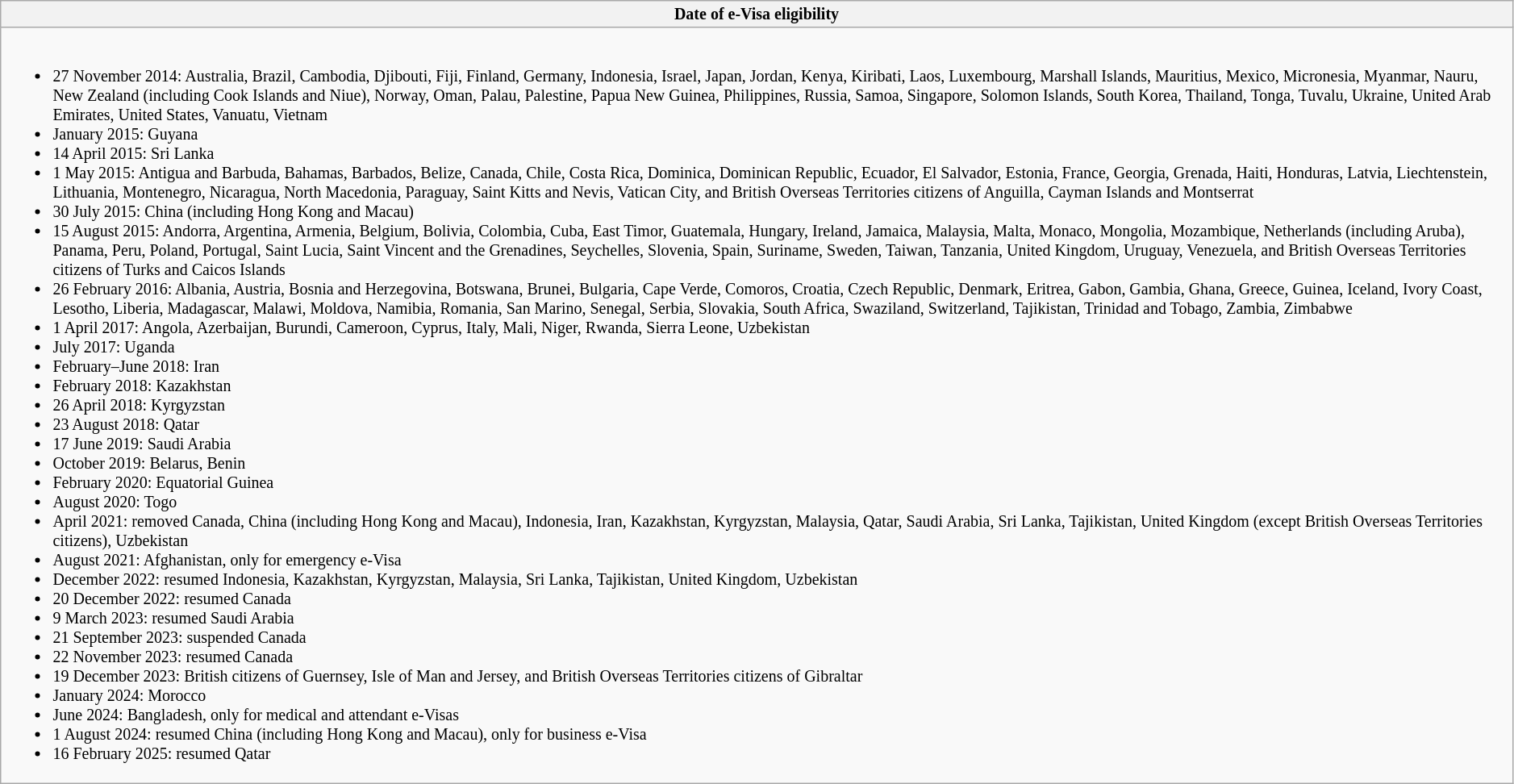<table class="wikitable collapsible collapsed" style="text-align: left; font-size: smaller; table-layout: fixed">
<tr>
<th>Date of e-Visa eligibility</th>
</tr>
<tr>
<td><br><ul><li>27 November 2014: Australia, Brazil, Cambodia, Djibouti, Fiji, Finland, Germany, Indonesia, Israel, Japan, Jordan, Kenya, Kiribati, Laos, Luxembourg, Marshall Islands, Mauritius, Mexico, Micronesia, Myanmar, Nauru, New Zealand (including Cook Islands and Niue), Norway, Oman, Palau, Palestine, Papua New Guinea, Philippines, Russia, Samoa, Singapore, Solomon Islands, South Korea, Thailand, Tonga, Tuvalu, Ukraine, United Arab Emirates, United States, Vanuatu, Vietnam</li><li>January 2015: Guyana</li><li>14 April 2015: Sri Lanka</li><li>1 May 2015: Antigua and Barbuda, Bahamas, Barbados, Belize, Canada, Chile, Costa Rica, Dominica, Dominican Republic, Ecuador, El Salvador, Estonia, France, Georgia, Grenada, Haiti, Honduras, Latvia, Liechtenstein, Lithuania, Montenegro, Nicaragua, North Macedonia, Paraguay, Saint Kitts and Nevis, Vatican City, and British Overseas Territories citizens of Anguilla, Cayman Islands and Montserrat</li><li>30 July 2015: China (including Hong Kong and Macau)</li><li>15 August 2015: Andorra, Argentina, Armenia, Belgium, Bolivia, Colombia, Cuba, East Timor, Guatemala, Hungary, Ireland, Jamaica, Malaysia, Malta, Monaco, Mongolia, Mozambique, Netherlands (including Aruba), Panama, Peru, Poland, Portugal, Saint Lucia, Saint Vincent and the Grenadines, Seychelles, Slovenia, Spain, Suriname, Sweden, Taiwan, Tanzania, United Kingdom, Uruguay, Venezuela, and British Overseas Territories citizens of Turks and Caicos Islands</li><li>26 February 2016: Albania, Austria, Bosnia and Herzegovina, Botswana, Brunei, Bulgaria, Cape Verde, Comoros, Croatia, Czech Republic, Denmark, Eritrea, Gabon, Gambia, Ghana, Greece, Guinea, Iceland, Ivory Coast, Lesotho, Liberia, Madagascar, Malawi, Moldova, Namibia, Romania, San Marino, Senegal, Serbia, Slovakia, South Africa, Swaziland, Switzerland, Tajikistan, Trinidad and Tobago, Zambia, Zimbabwe</li><li>1 April 2017: Angola, Azerbaijan, Burundi, Cameroon, Cyprus, Italy, Mali, Niger, Rwanda, Sierra Leone, Uzbekistan</li><li>July 2017: Uganda</li><li>February–June 2018: Iran</li><li>February 2018: Kazakhstan</li><li>26 April 2018: Kyrgyzstan</li><li>23 August 2018: Qatar</li><li>17 June 2019: Saudi Arabia</li><li>October 2019: Belarus, Benin</li><li>February 2020: Equatorial Guinea</li><li>August 2020: Togo</li><li>April 2021: removed Canada, China (including Hong Kong and Macau), Indonesia, Iran, Kazakhstan, Kyrgyzstan, Malaysia, Qatar, Saudi Arabia, Sri Lanka, Tajikistan, United Kingdom (except British Overseas Territories citizens), Uzbekistan</li><li>August 2021: Afghanistan, only for emergency e-Visa</li><li>December 2022: resumed Indonesia, Kazakhstan, Kyrgyzstan, Malaysia, Sri Lanka, Tajikistan, United Kingdom, Uzbekistan</li><li>20 December 2022: resumed Canada</li><li>9 March 2023: resumed Saudi Arabia</li><li>21 September 2023: suspended Canada</li><li>22 November 2023: resumed Canada</li><li>19 December 2023: British citizens of Guernsey, Isle of Man and Jersey, and British Overseas Territories citizens of Gibraltar</li><li>January 2024: Morocco</li><li>June 2024: Bangladesh, only for medical and attendant e-Visas</li><li>1 August 2024: resumed China (including Hong Kong and Macau), only for business e-Visa</li><li>16 February 2025: resumed Qatar</li></ul></td>
</tr>
</table>
